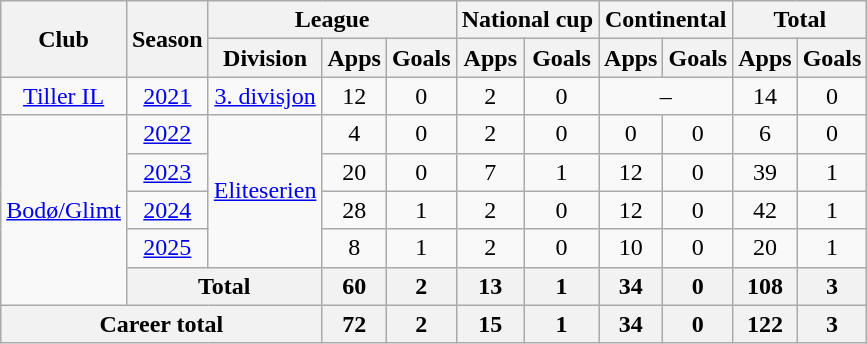<table class="wikitable" style="text-align:center">
<tr>
<th rowspan="2">Club</th>
<th rowspan="2">Season</th>
<th colspan="3">League</th>
<th colspan="2">National cup</th>
<th colspan="2">Continental</th>
<th colspan="2">Total</th>
</tr>
<tr>
<th>Division</th>
<th>Apps</th>
<th>Goals</th>
<th>Apps</th>
<th>Goals</th>
<th>Apps</th>
<th>Goals</th>
<th>Apps</th>
<th>Goals</th>
</tr>
<tr>
<td><a href='#'>Tiller IL</a></td>
<td><a href='#'>2021</a></td>
<td><a href='#'>3. divisjon</a></td>
<td>12</td>
<td>0</td>
<td>2</td>
<td>0</td>
<td colspan="2">–</td>
<td>14</td>
<td>0</td>
</tr>
<tr>
<td rowspan="5"><a href='#'>Bodø/Glimt</a></td>
<td><a href='#'>2022</a></td>
<td rowspan="4"><a href='#'>Eliteserien</a></td>
<td>4</td>
<td>0</td>
<td>2</td>
<td>0</td>
<td>0</td>
<td>0</td>
<td>6</td>
<td>0</td>
</tr>
<tr>
<td><a href='#'>2023</a></td>
<td>20</td>
<td>0</td>
<td>7</td>
<td>1</td>
<td>12</td>
<td>0</td>
<td>39</td>
<td>1</td>
</tr>
<tr>
<td><a href='#'>2024</a></td>
<td>28</td>
<td>1</td>
<td>2</td>
<td>0</td>
<td>12</td>
<td>0</td>
<td>42</td>
<td>1</td>
</tr>
<tr>
<td><a href='#'>2025</a></td>
<td>8</td>
<td>1</td>
<td>2</td>
<td>0</td>
<td>10</td>
<td>0</td>
<td>20</td>
<td>1</td>
</tr>
<tr>
<th colspan="2">Total</th>
<th>60</th>
<th>2</th>
<th>13</th>
<th>1</th>
<th>34</th>
<th>0</th>
<th>108</th>
<th>3</th>
</tr>
<tr>
<th colspan="3">Career total</th>
<th>72</th>
<th>2</th>
<th>15</th>
<th>1</th>
<th>34</th>
<th>0</th>
<th>122</th>
<th>3</th>
</tr>
</table>
